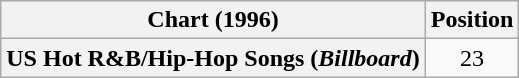<table class="wikitable plainrowheaders" style="text-align:center">
<tr>
<th scope="col">Chart (1996)</th>
<th scope="col">Position</th>
</tr>
<tr>
<th scope="row">US Hot R&B/Hip-Hop Songs (<em>Billboard</em>)</th>
<td>23</td>
</tr>
</table>
